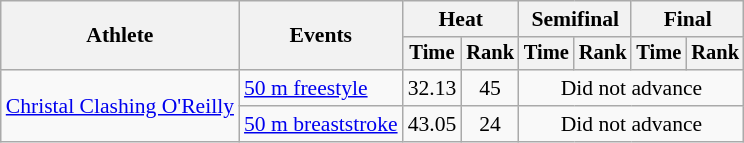<table class=wikitable style="font-size:90%">
<tr>
<th rowspan="2">Athlete</th>
<th rowspan="2">Events</th>
<th colspan="2">Heat</th>
<th colspan="2">Semifinal</th>
<th colspan="2">Final</th>
</tr>
<tr style="font-size:95%">
<th>Time</th>
<th>Rank</th>
<th>Time</th>
<th>Rank</th>
<th>Time</th>
<th>Rank</th>
</tr>
<tr>
<td rowspan="2"><a href='#'>Christal Clashing O'Reilly</a></td>
<td><a href='#'>50 m freestyle</a></td>
<td align="center">32.13</td>
<td align="center">45</td>
<td colspan=4 align="center">Did not advance</td>
</tr>
<tr>
<td><a href='#'>50 m breaststroke</a></td>
<td align="center">43.05</td>
<td align="center">24</td>
<td colspan=4 align="center">Did not advance</td>
</tr>
</table>
